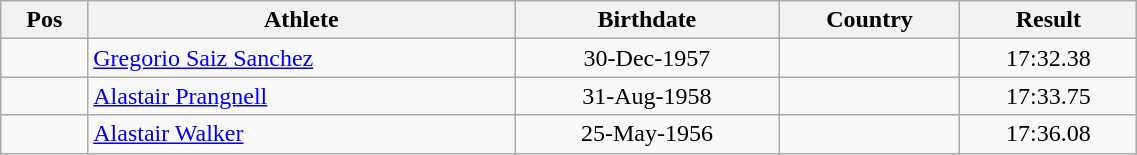<table class="wikitable"  style="text-align:center; width:60%;">
<tr>
<th>Pos</th>
<th>Athlete</th>
<th>Birthdate</th>
<th>Country</th>
<th>Result</th>
</tr>
<tr>
<td align=center></td>
<td align=left><a href='#'>Gregorio Saiz Sanchez</a></td>
<td>30-Dec-1957</td>
<td align=left></td>
<td>17:32.38</td>
</tr>
<tr>
<td align=center></td>
<td align=left><a href='#'>Alastair Prangnell</a></td>
<td>31-Aug-1958</td>
<td align=left></td>
<td>17:33.75</td>
</tr>
<tr>
<td align=center></td>
<td align=left><a href='#'>Alastair Walker</a></td>
<td>25-May-1956</td>
<td align=left></td>
<td>17:36.08</td>
</tr>
</table>
